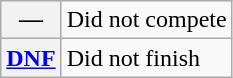<table class="wikitable">
<tr>
<th scope="row">—</th>
<td>Did not compete</td>
</tr>
<tr>
<th scope="row"><a href='#'>DNF</a></th>
<td>Did not finish</td>
</tr>
</table>
